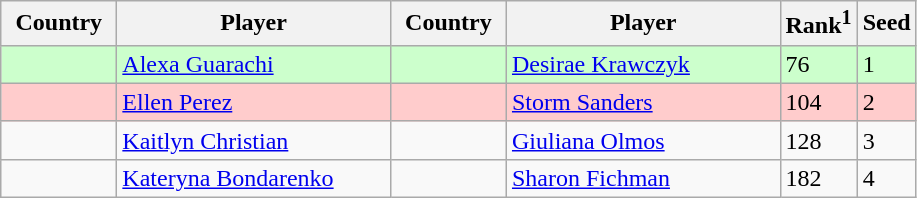<table class="sortable wikitable">
<tr>
<th width="70">Country</th>
<th width="175">Player</th>
<th width="70">Country</th>
<th width="175">Player</th>
<th>Rank<sup>1</sup></th>
<th>Seed</th>
</tr>
<tr style="background:#cfc;">
<td></td>
<td><a href='#'>Alexa Guarachi</a></td>
<td></td>
<td><a href='#'>Desirae Krawczyk</a></td>
<td>76</td>
<td>1</td>
</tr>
<tr style="background:#fcc;">
<td></td>
<td><a href='#'>Ellen Perez</a></td>
<td></td>
<td><a href='#'>Storm Sanders</a></td>
<td>104</td>
<td>2</td>
</tr>
<tr>
<td></td>
<td><a href='#'>Kaitlyn Christian</a></td>
<td></td>
<td><a href='#'>Giuliana Olmos</a></td>
<td>128</td>
<td>3</td>
</tr>
<tr>
<td></td>
<td><a href='#'>Kateryna Bondarenko</a></td>
<td></td>
<td><a href='#'>Sharon Fichman</a></td>
<td>182</td>
<td>4</td>
</tr>
</table>
